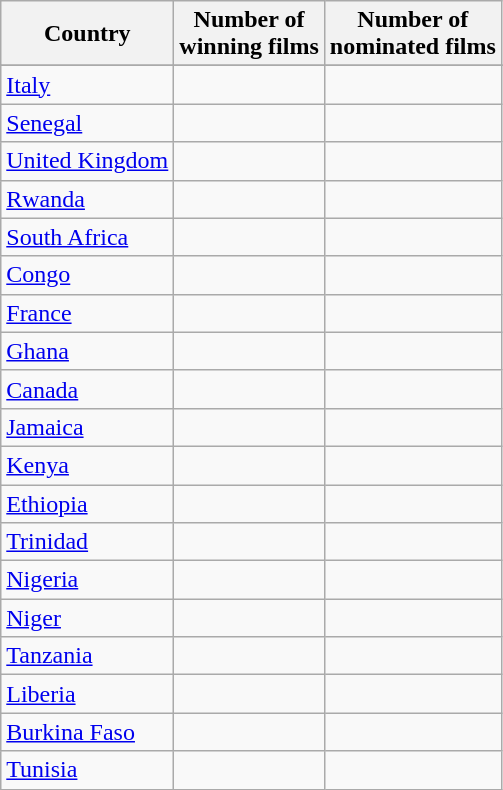<table class="wikitable sortable" style="text-align:center;">
<tr>
<th>Country</th>
<th>Number of<br>winning films</th>
<th>Number of<br>nominated films</th>
</tr>
<tr>
</tr>
<tr valign="top">
<td align="left"> <a href='#'>Italy</a></td>
<td></td>
<td></td>
</tr>
<tr valign="top">
<td align="left"> <a href='#'>Senegal</a></td>
<td></td>
<td></td>
</tr>
<tr valign="top">
<td align="left"> <a href='#'>United Kingdom</a></td>
<td></td>
<td></td>
</tr>
<tr valign="top">
<td align="left"> <a href='#'>Rwanda</a></td>
<td></td>
<td></td>
</tr>
<tr valign="top">
<td align="left"> <a href='#'>South Africa</a></td>
<td></td>
<td></td>
</tr>
<tr valign="top">
<td align="left"> <a href='#'>Congo</a></td>
<td></td>
<td></td>
</tr>
<tr valign="top">
<td align="left"> <a href='#'>France</a></td>
<td></td>
<td></td>
</tr>
<tr valign="top">
<td align="left"> <a href='#'>Ghana</a></td>
<td></td>
<td></td>
</tr>
<tr valign="top">
<td align="left"> <a href='#'>Canada</a></td>
<td></td>
<td></td>
</tr>
<tr valign="top">
<td align="left"> <a href='#'>Jamaica</a></td>
<td></td>
<td></td>
</tr>
<tr valign="top">
<td align="left"> <a href='#'>Kenya</a></td>
<td></td>
<td></td>
</tr>
<tr valign="top">
<td align="left"> <a href='#'>Ethiopia</a></td>
<td></td>
<td></td>
</tr>
<tr valign="top">
<td align="left"> <a href='#'>Trinidad</a></td>
<td></td>
<td></td>
</tr>
<tr valign="top">
<td align="left"> <a href='#'>Nigeria</a></td>
<td></td>
<td></td>
</tr>
<tr valign="top">
<td align="left"> <a href='#'>Niger</a></td>
<td></td>
<td></td>
</tr>
<tr valign="top">
<td align="left"> <a href='#'>Tanzania</a></td>
<td></td>
<td></td>
</tr>
<tr valign="top">
<td align="left"> <a href='#'>Liberia</a></td>
<td></td>
<td></td>
</tr>
<tr valign="top">
<td align="left"> <a href='#'>Burkina Faso</a></td>
<td></td>
<td></td>
</tr>
<tr valign="top">
<td align="left"> <a href='#'>Tunisia</a></td>
<td></td>
<td></td>
</tr>
</table>
